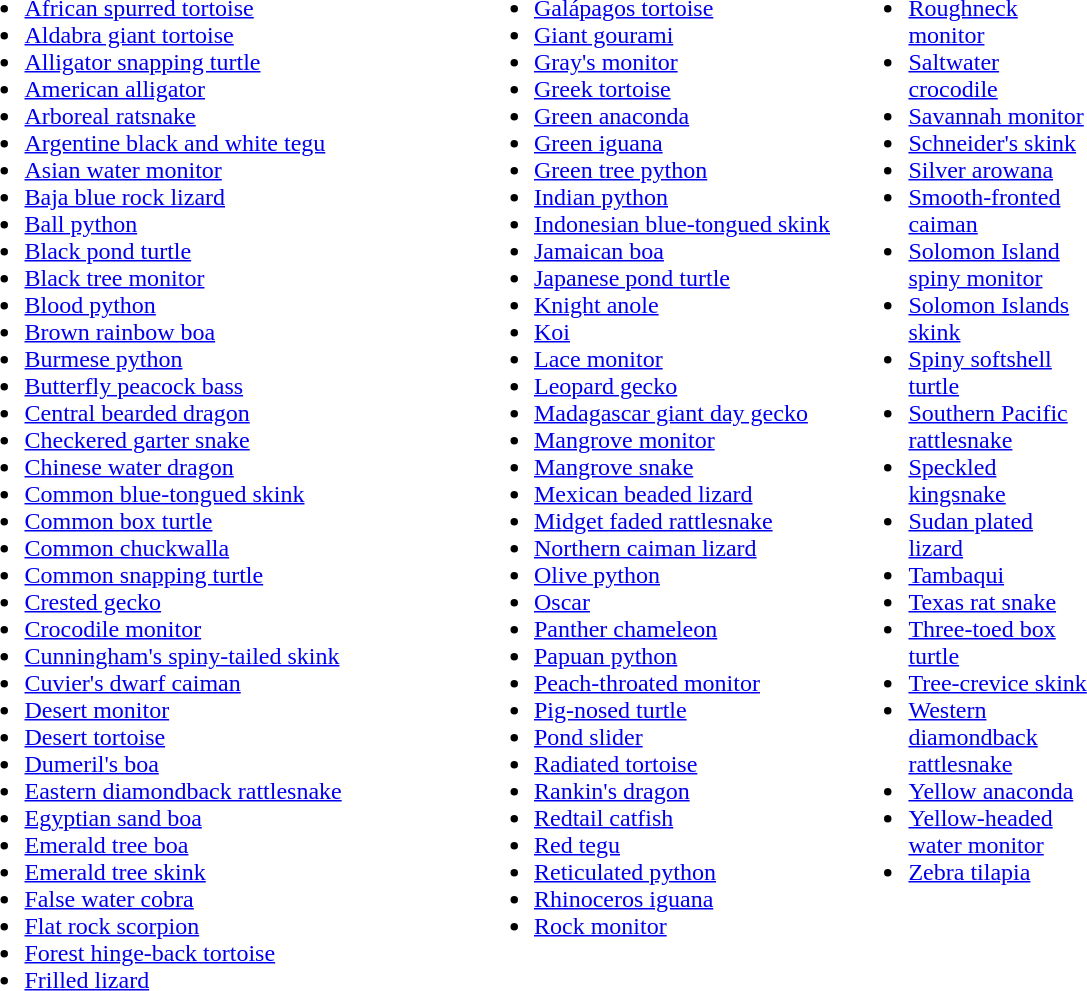<table width=60%>
<tr>
<td style="width:45%; vertical-align:top;"><br><ul><li><a href='#'>African spurred tortoise</a></li><li><a href='#'>Aldabra giant tortoise</a></li><li><a href='#'>Alligator snapping turtle</a></li><li><a href='#'>American alligator</a></li><li><a href='#'>Arboreal ratsnake</a></li><li><a href='#'>Argentine black and white tegu</a></li><li><a href='#'>Asian water monitor</a></li><li><a href='#'>Baja blue rock lizard</a></li><li><a href='#'>Ball python</a></li><li><a href='#'>Black pond turtle</a></li><li><a href='#'>Black tree monitor</a></li><li><a href='#'>Blood python</a></li><li><a href='#'>Brown rainbow boa</a></li><li><a href='#'>Burmese python</a></li><li><a href='#'>Butterfly peacock bass</a></li><li><a href='#'>Central bearded dragon</a></li><li><a href='#'>Checkered garter snake</a></li><li><a href='#'>Chinese water dragon</a></li><li><a href='#'>Common blue-tongued skink</a></li><li><a href='#'>Common box turtle</a></li><li><a href='#'>Common chuckwalla</a></li><li><a href='#'>Common snapping turtle</a></li><li><a href='#'>Crested gecko</a></li><li><a href='#'>Crocodile monitor</a></li><li><a href='#'>Cunningham's spiny-tailed skink</a></li><li><a href='#'>Cuvier's dwarf caiman</a></li><li><a href='#'>Desert monitor</a></li><li><a href='#'>Desert tortoise</a></li><li><a href='#'>Dumeril's boa</a></li><li><a href='#'>Eastern diamondback rattlesnake</a></li><li><a href='#'>Egyptian sand boa</a></li><li><a href='#'>Emerald tree boa</a></li><li><a href='#'>Emerald tree skink</a></li><li><a href='#'>False water cobra</a></li><li><a href='#'>Flat rock scorpion</a></li><li><a href='#'>Forest hinge-back tortoise</a></li><li><a href='#'>Frilled lizard</a></li></ul></td>
<td style="width:33%; vertical-align:top;"><br><ul><li><a href='#'>Galápagos tortoise</a></li><li><a href='#'>Giant gourami</a></li><li><a href='#'>Gray's monitor</a></li><li><a href='#'>Greek tortoise</a></li><li><a href='#'>Green anaconda</a></li><li><a href='#'>Green iguana</a></li><li><a href='#'>Green tree python</a></li><li><a href='#'>Indian python</a></li><li><a href='#'>Indonesian blue-tongued skink</a></li><li><a href='#'>Jamaican boa</a></li><li><a href='#'>Japanese pond turtle</a></li><li><a href='#'>Knight anole</a></li><li><a href='#'>Koi</a></li><li><a href='#'>Lace monitor</a></li><li><a href='#'>Leopard gecko</a></li><li><a href='#'>Madagascar giant day gecko</a></li><li><a href='#'>Mangrove monitor</a></li><li><a href='#'>Mangrove snake</a></li><li><a href='#'>Mexican beaded lizard</a></li><li><a href='#'>Midget faded rattlesnake</a></li><li><a href='#'>Northern caiman lizard</a></li><li><a href='#'>Olive python</a></li><li><a href='#'>Oscar</a></li><li><a href='#'>Panther chameleon</a></li><li><a href='#'>Papuan python</a></li><li><a href='#'>Peach-throated monitor</a></li><li><a href='#'>Pig-nosed turtle</a></li><li><a href='#'>Pond slider</a></li><li><a href='#'>Radiated tortoise</a></li><li><a href='#'>Rankin's dragon</a></li><li><a href='#'>Redtail catfish</a></li><li><a href='#'>Red tegu</a></li><li><a href='#'>Reticulated python</a></li><li><a href='#'>Rhinoceros iguana</a></li><li><a href='#'>Rock monitor</a></li></ul></td>
<td style="width:33%; vertical-align:top;"><br><ul><li><a href='#'>Roughneck monitor</a></li><li><a href='#'>Saltwater crocodile</a></li><li><a href='#'>Savannah monitor</a></li><li><a href='#'>Schneider's skink</a></li><li><a href='#'>Silver arowana</a></li><li><a href='#'>Smooth-fronted caiman</a></li><li><a href='#'>Solomon Island spiny monitor</a></li><li><a href='#'>Solomon Islands skink</a></li><li><a href='#'>Spiny softshell turtle</a></li><li><a href='#'>Southern Pacific rattlesnake</a></li><li><a href='#'>Speckled kingsnake</a></li><li><a href='#'>Sudan plated lizard</a></li><li><a href='#'>Tambaqui</a></li><li><a href='#'>Texas rat snake</a></li><li><a href='#'>Three-toed box turtle</a></li><li><a href='#'>Tree-crevice skink</a></li><li><a href='#'>Western diamondback rattlesnake</a></li><li><a href='#'>Yellow anaconda</a></li><li><a href='#'>Yellow-headed water monitor</a></li><li><a href='#'>Zebra tilapia</a></li></ul></td>
</tr>
</table>
